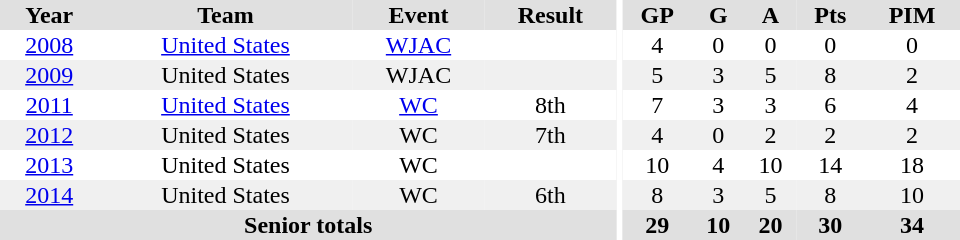<table border="0" cellpadding="1" cellspacing="0" ID="Table3" style="text-align:center; width:40em">
<tr ALIGN="center" bgcolor="#e0e0e0">
<th>Year</th>
<th>Team</th>
<th>Event</th>
<th>Result</th>
<th rowspan="99" bgcolor="#ffffff"></th>
<th>GP</th>
<th>G</th>
<th>A</th>
<th>Pts</th>
<th>PIM</th>
</tr>
<tr>
<td><a href='#'>2008</a></td>
<td><a href='#'>United States</a></td>
<td><a href='#'>WJAC</a></td>
<td></td>
<td>4</td>
<td>0</td>
<td>0</td>
<td>0</td>
<td>0</td>
</tr>
<tr bgcolor="#f0f0f0">
<td><a href='#'>2009</a></td>
<td>United States</td>
<td>WJAC</td>
<td></td>
<td>5</td>
<td>3</td>
<td>5</td>
<td>8</td>
<td>2</td>
</tr>
<tr>
<td><a href='#'>2011</a></td>
<td><a href='#'>United States</a></td>
<td><a href='#'>WC</a></td>
<td>8th</td>
<td>7</td>
<td>3</td>
<td>3</td>
<td>6</td>
<td>4</td>
</tr>
<tr bgcolor="#f0f0f0">
<td><a href='#'>2012</a></td>
<td>United States</td>
<td>WC</td>
<td>7th</td>
<td>4</td>
<td>0</td>
<td>2</td>
<td>2</td>
<td>2</td>
</tr>
<tr>
<td><a href='#'>2013</a></td>
<td>United States</td>
<td>WC</td>
<td></td>
<td>10</td>
<td>4</td>
<td>10</td>
<td>14</td>
<td>18</td>
</tr>
<tr bgcolor="#f0f0f0">
<td><a href='#'>2014</a></td>
<td>United States</td>
<td>WC</td>
<td>6th</td>
<td>8</td>
<td>3</td>
<td>5</td>
<td>8</td>
<td>10</td>
</tr>
<tr bgcolor="#e0e0e0">
<th colspan="4">Senior totals</th>
<th>29</th>
<th>10</th>
<th>20</th>
<th>30</th>
<th>34</th>
</tr>
</table>
